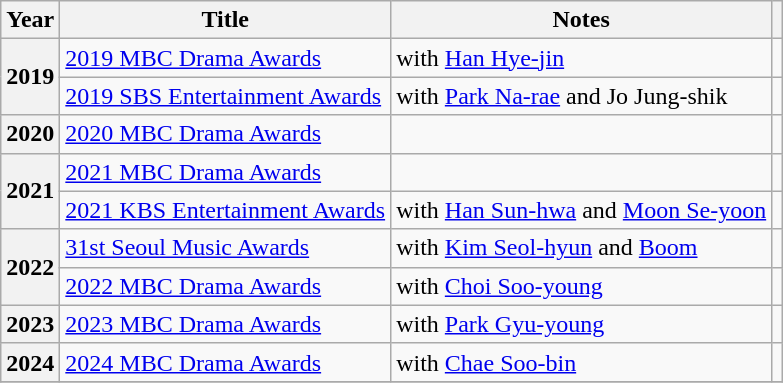<table class="wikitable sortable plainrowheaders">
<tr>
<th scope="col">Year</th>
<th scope="col">Title</th>
<th scope="col">Notes</th>
<th scope="col" class="unsortable"></th>
</tr>
<tr>
<th scope="row" rowspan="2">2019</th>
<td><a href='#'>2019 MBC Drama Awards</a></td>
<td>with <a href='#'>Han Hye-jin</a></td>
<td></td>
</tr>
<tr>
<td><a href='#'>2019 SBS Entertainment Awards</a></td>
<td>with <a href='#'>Park Na-rae</a> and Jo Jung-shik</td>
<td></td>
</tr>
<tr>
<th scope="row">2020</th>
<td><a href='#'>2020 MBC Drama Awards</a></td>
<td></td>
<td></td>
</tr>
<tr>
<th scope="row" rowspan=2>2021</th>
<td><a href='#'>2021 MBC Drama Awards</a></td>
<td></td>
<td></td>
</tr>
<tr>
<td><a href='#'>2021 KBS Entertainment Awards</a></td>
<td>with <a href='#'>Han Sun-hwa</a> and <a href='#'>Moon Se-yoon</a></td>
<td></td>
</tr>
<tr>
<th scope="row" rowspan=2>2022</th>
<td><a href='#'>31st Seoul Music Awards</a></td>
<td>with <a href='#'>Kim Seol-hyun</a> and <a href='#'>Boom</a></td>
<td></td>
</tr>
<tr>
<td><a href='#'>2022 MBC Drama Awards</a></td>
<td>with <a href='#'>Choi Soo-young</a></td>
<td></td>
</tr>
<tr>
<th scope="row">2023</th>
<td><a href='#'>2023 MBC Drama Awards</a></td>
<td>with <a href='#'>Park Gyu-young</a></td>
<td></td>
</tr>
<tr>
<th scope="row">2024</th>
<td><a href='#'>2024 MBC Drama Awards</a></td>
<td>with <a href='#'>Chae Soo-bin</a></td>
<td></td>
</tr>
<tr>
</tr>
</table>
